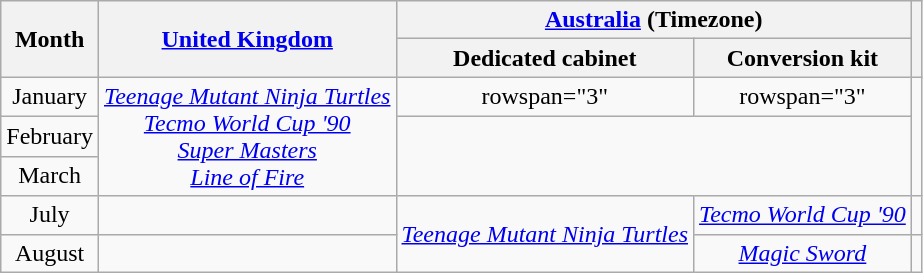<table class="wikitable sortable" style="text-align:center">
<tr>
<th rowspan="2">Month</th>
<th rowspan="2"><a href='#'>United Kingdom</a></th>
<th colspan="2"><a href='#'>Australia</a> (Timezone)</th>
<th rowspan="2" class="unsortable"></th>
</tr>
<tr>
<th>Dedicated cabinet</th>
<th>Conversion kit</th>
</tr>
<tr>
<td>January</td>
<td rowspan="3"><em><a href='#'>Teenage Mutant Ninja Turtles</a></em> <br> <em><a href='#'>Tecmo World Cup '90</a></em> <br> <em><a href='#'>Super Masters</a></em> <br> <em><a href='#'>Line of Fire</a></em></td>
<td>rowspan="3" </td>
<td>rowspan="3" </td>
<td rowspan="3"></td>
</tr>
<tr>
<td>February</td>
</tr>
<tr>
<td>March</td>
</tr>
<tr>
<td>July</td>
<td></td>
<td rowspan="2"><em><a href='#'>Teenage Mutant Ninja Turtles</a></em></td>
<td><em><a href='#'>Tecmo World Cup '90</a></em></td>
<td></td>
</tr>
<tr>
<td>August</td>
<td></td>
<td><em><a href='#'>Magic Sword</a></em></td>
<td></td>
</tr>
</table>
